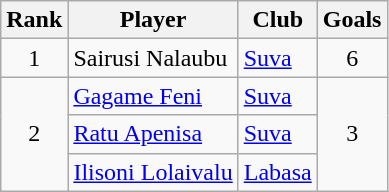<table class="wikitable" style="text-align:center">
<tr>
<th>Rank</th>
<th>Player</th>
<th>Club</th>
<th>Goals</th>
</tr>
<tr>
<td rowspan="1">1</td>
<td align=left> Sairusi Nalaubu</td>
<td align="left"><a href='#'>Suva</a></td>
<td rowspan="1">6</td>
</tr>
<tr>
<td rowspan="3">2</td>
<td align=left> <a href='#'>Gagame Feni</a></td>
<td align="left"><a href='#'>Suva</a></td>
<td rowspan="3">3</td>
</tr>
<tr>
<td align=left> <a href='#'>Ratu Apenisa</a></td>
<td align="left"><a href='#'>Suva</a></td>
</tr>
<tr>
<td align=left> <a href='#'>Ilisoni Lolaivalu</a></td>
<td align="left"><a href='#'>Labasa</a></td>
</tr>
</table>
